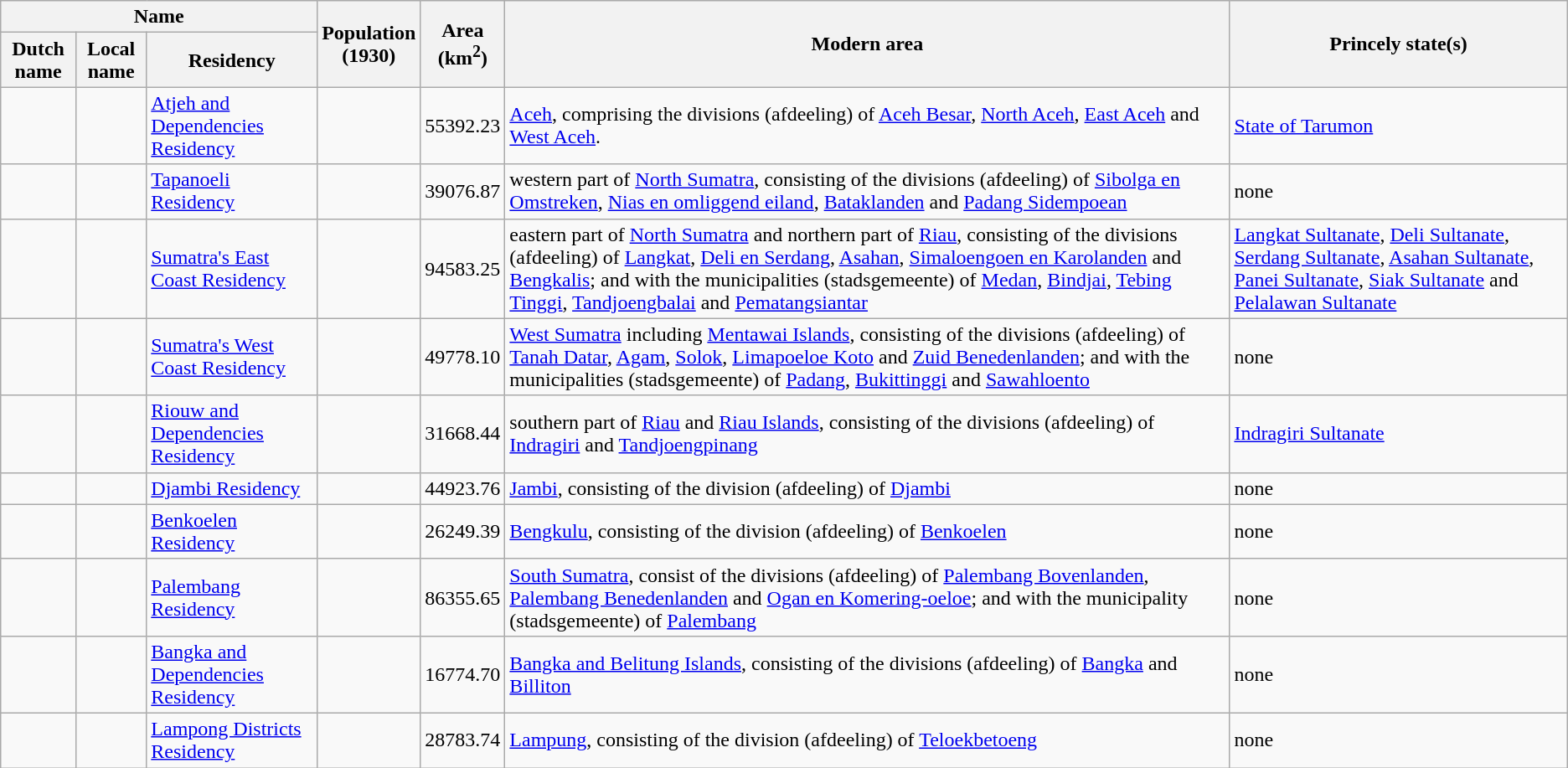<table class=wikitable>
<tr>
<th colspan=3>Name</th>
<th rowspan=2>Population<br>(1930)</th>
<th rowspan=2>Area<br>(km<sup>2</sup>)</th>
<th rowspan=2>Modern area</th>
<th rowspan=2>Princely state(s)</th>
</tr>
<tr>
<th>Dutch name</th>
<th>Local name</th>
<th>Residency</th>
</tr>
<tr>
<td></td>
<td></td>
<td><a href='#'>Atjeh and Dependencies Residency</a></td>
<td align=right></td>
<td align=right>55392.23</td>
<td><a href='#'>Aceh</a>, comprising the divisions (afdeeling) of <a href='#'>Aceh Besar</a>, <a href='#'>North Aceh</a>, <a href='#'>East Aceh</a> and <a href='#'>West Aceh</a>.</td>
<td><a href='#'>State of Tarumon</a></td>
</tr>
<tr>
<td></td>
<td></td>
<td><a href='#'>Tapanoeli Residency</a></td>
<td align=right></td>
<td align=right>39076.87</td>
<td>western part of <a href='#'>North Sumatra</a>, consisting of the divisions (afdeeling) of <a href='#'>Sibolga en Omstreken</a>, <a href='#'>Nias en omliggend eiland</a>, <a href='#'>Bataklanden</a> and <a href='#'>Padang Sidempoean</a></td>
<td>none</td>
</tr>
<tr>
<td></td>
<td></td>
<td><a href='#'>Sumatra's East Coast Residency</a></td>
<td align=right></td>
<td align=right>94583.25</td>
<td>eastern part of <a href='#'>North Sumatra</a> and northern part of <a href='#'>Riau</a>, consisting of the divisions (afdeeling) of <a href='#'>Langkat</a>, <a href='#'>Deli en Serdang</a>, <a href='#'>Asahan</a>, <a href='#'>Simaloengoen en Karolanden</a> and <a href='#'>Bengkalis</a>; and with the municipalities (stadsgemeente) of <a href='#'>Medan</a>, <a href='#'>Bindjai</a>, <a href='#'>Tebing Tinggi</a>, <a href='#'>Tandjoengbalai</a> and <a href='#'>Pematangsiantar</a></td>
<td><a href='#'>Langkat Sultanate</a>, <a href='#'>Deli Sultanate</a>, <a href='#'>Serdang Sultanate</a>, <a href='#'>Asahan Sultanate</a>, <a href='#'>Panei Sultanate</a>, <a href='#'>Siak Sultanate</a> and <a href='#'>Pelalawan Sultanate</a></td>
</tr>
<tr>
<td></td>
<td></td>
<td><a href='#'>Sumatra's West Coast Residency</a></td>
<td align=right></td>
<td align=right>49778.10</td>
<td><a href='#'>West Sumatra</a> including <a href='#'>Mentawai Islands</a>, consisting of the divisions (afdeeling) of <a href='#'>Tanah Datar</a>, <a href='#'>Agam</a>, <a href='#'>Solok</a>, <a href='#'>Limapoeloe Koto</a> and <a href='#'>Zuid Benedenlanden</a>; and with the municipalities (stadsgemeente) of <a href='#'>Padang</a>, <a href='#'>Bukittinggi</a> and <a href='#'>Sawahloento</a></td>
<td>none</td>
</tr>
<tr>
<td></td>
<td></td>
<td><a href='#'>Riouw and Dependencies Residency</a></td>
<td align="right"></td>
<td align=right>31668.44</td>
<td>southern part of <a href='#'>Riau</a> and <a href='#'>Riau Islands</a>, consisting of the divisions (afdeeling) of <a href='#'>Indragiri</a> and <a href='#'>Tandjoengpinang</a></td>
<td><a href='#'>Indragiri Sultanate</a></td>
</tr>
<tr>
<td></td>
<td></td>
<td><a href='#'>Djambi Residency</a></td>
<td align=right></td>
<td align=right>44923.76</td>
<td><a href='#'>Jambi</a>, consisting of the division (afdeeling) of <a href='#'>Djambi</a></td>
<td>none</td>
</tr>
<tr>
<td></td>
<td></td>
<td><a href='#'>Benkoelen Residency</a></td>
<td align="right"></td>
<td align=right>26249.39</td>
<td><a href='#'>Bengkulu</a>, consisting of the division (afdeeling) of <a href='#'>Benkoelen</a></td>
<td>none</td>
</tr>
<tr>
<td></td>
<td></td>
<td><a href='#'>Palembang Residency</a></td>
<td align=right></td>
<td align=right>86355.65</td>
<td><a href='#'>South Sumatra</a>, consist of the divisions (afdeeling) of <a href='#'>Palembang Bovenlanden</a>, <a href='#'>Palembang Benedenlanden</a> and <a href='#'>Ogan en Komering-oeloe</a>; and with the municipality (stadsgemeente) of <a href='#'>Palembang</a></td>
<td>none</td>
</tr>
<tr>
<td></td>
<td></td>
<td><a href='#'>Bangka and Dependencies Residency</a></td>
<td align=right></td>
<td align=right>16774.70</td>
<td><a href='#'>Bangka and Belitung Islands</a>, consisting of the divisions (afdeeling) of <a href='#'>Bangka</a> and <a href='#'>Billiton</a></td>
<td>none</td>
</tr>
<tr>
<td></td>
<td></td>
<td><a href='#'>Lampong Districts Residency</a></td>
<td align="right"></td>
<td align=right>28783.74</td>
<td><a href='#'>Lampung</a>, consisting of the division (afdeeling) of <a href='#'>Teloekbetoeng</a></td>
<td>none</td>
</tr>
</table>
